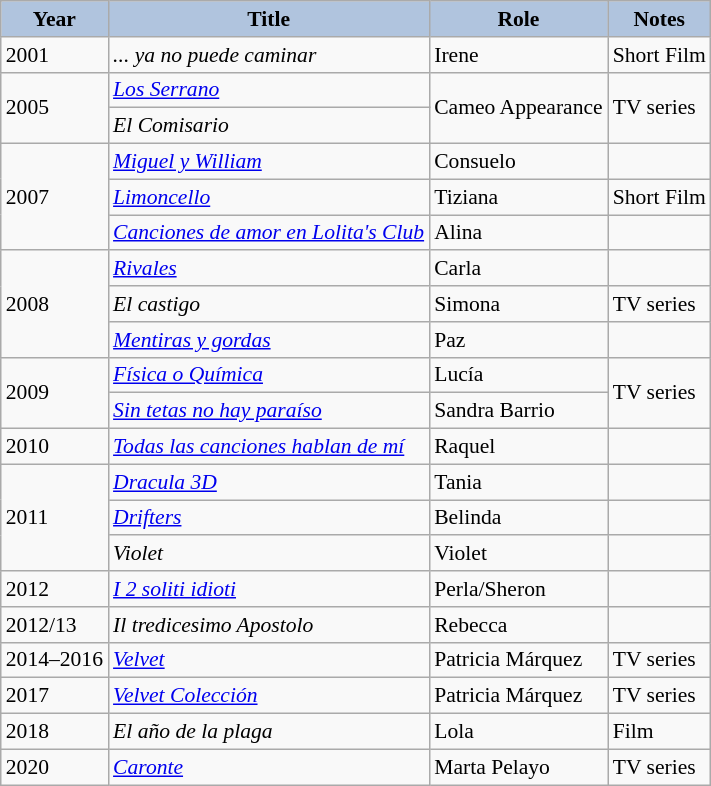<table class="wikitable" style="font-size:90%;">
<tr>
<th style="background:#B0C4DE;">Year</th>
<th style="background:#B0C4DE;">Title</th>
<th style="background:#B0C4DE;">Role</th>
<th style="background:#B0C4DE;">Notes</th>
</tr>
<tr>
<td>2001</td>
<td><em>... ya no puede caminar</em></td>
<td>Irene</td>
<td>Short Film</td>
</tr>
<tr>
<td rowspan="2">2005</td>
<td><em><a href='#'>Los Serrano</a></em></td>
<td rowspan="2">Cameo Appearance</td>
<td rowspan="2">TV series</td>
</tr>
<tr>
<td><em>El Comisario</em></td>
</tr>
<tr>
<td rowspan="3">2007</td>
<td><em><a href='#'>Miguel y William</a></em></td>
<td>Consuelo</td>
<td></td>
</tr>
<tr>
<td><em><a href='#'>Limoncello</a></em></td>
<td>Tiziana</td>
<td>Short Film</td>
</tr>
<tr>
<td><em><a href='#'>Canciones de amor en Lolita's Club</a></em></td>
<td>Alina</td>
<td></td>
</tr>
<tr>
<td rowspan="3">2008</td>
<td><em><a href='#'>Rivales</a></em></td>
<td>Carla</td>
<td></td>
</tr>
<tr>
<td><em>El castigo</em></td>
<td>Simona</td>
<td>TV series</td>
</tr>
<tr>
<td><em><a href='#'>Mentiras y gordas</a></em></td>
<td>Paz</td>
<td></td>
</tr>
<tr>
<td rowspan="2">2009</td>
<td><em><a href='#'>Física o Química</a></em></td>
<td>Lucía</td>
<td rowspan="2">TV series</td>
</tr>
<tr>
<td><em><a href='#'>Sin tetas no hay paraíso</a></em></td>
<td>Sandra Barrio</td>
</tr>
<tr>
<td>2010</td>
<td><em><a href='#'>Todas las canciones hablan de mí</a></em></td>
<td>Raquel</td>
<td></td>
</tr>
<tr>
<td rowspan=3>2011</td>
<td><em><a href='#'>Dracula 3D</a></em></td>
<td>Tania</td>
<td></td>
</tr>
<tr>
<td><em><a href='#'>Drifters</a></em></td>
<td>Belinda</td>
<td></td>
</tr>
<tr>
<td><em>Violet</em></td>
<td>Violet</td>
<td></td>
</tr>
<tr>
<td>2012</td>
<td><em><a href='#'>I 2 soliti idioti</a></em></td>
<td>Perla/Sheron</td>
<td></td>
</tr>
<tr>
<td>2012/13</td>
<td><em>Il tredicesimo Apostolo</em></td>
<td>Rebecca</td>
<td></td>
</tr>
<tr>
<td>2014–2016</td>
<td><em><a href='#'>Velvet</a></em></td>
<td>Patricia Márquez</td>
<td>TV series</td>
</tr>
<tr>
<td>2017</td>
<td><em><a href='#'>Velvet Colección</a></em></td>
<td>Patricia Márquez</td>
<td>TV series</td>
</tr>
<tr>
<td>2018</td>
<td><em>El año de la plaga</em></td>
<td>Lola</td>
<td>Film</td>
</tr>
<tr>
<td>2020</td>
<td><em><a href='#'>Caronte</a></em></td>
<td>Marta Pelayo</td>
<td>TV series</td>
</tr>
</table>
